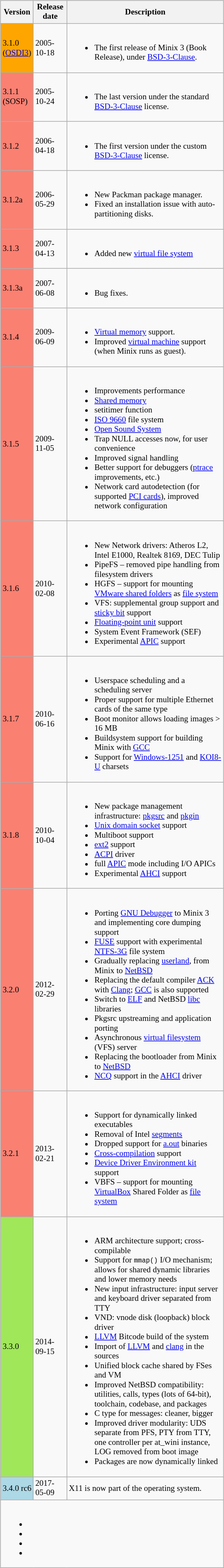<table class="wikitable sortable" style="float:right; width:350px; margin-left:25px; text-align: left; font-size:80%">
<tr>
<th>Version</th>
<th>Release date</th>
<th>Description</th>
</tr>
<tr>
<td style="white-space:nowrap; background:orange;">3.1.0<br>(<a href='#'>OSDI3</a>)</td>
<td>2005-10-18</td>
<td><br><ul><li>The first release of Minix 3 (Book Release), under <a href='#'>BSD-3-Clause</a>.</li></ul></td>
</tr>
<tr>
<td style="white-space:nowrap; background:salmon;">3.1.1<br>(SOSP)</td>
<td>2005-10-24</td>
<td><br><ul><li>The last version under the standard <a href='#'>BSD-3-Clause</a> license.</li></ul></td>
</tr>
<tr>
<td style="white-space:nowrap; background:salmon;">3.1.2</td>
<td>2006-04-18</td>
<td><br><ul><li>The first version under the custom <a href='#'>BSD-3-Clause</a> license.</li></ul></td>
</tr>
<tr>
<td style="white-space:nowrap; background:salmon;">3.1.2a</td>
<td>2006-05-29</td>
<td><br><ul><li>New Packman package manager.</li><li>Fixed an installation issue with auto-partitioning disks.</li></ul></td>
</tr>
<tr>
<td style="white-space:nowrap; background:salmon;">3.1.3</td>
<td>2007-04-13</td>
<td><br><ul><li>Added new <a href='#'>virtual file system</a></li></ul></td>
</tr>
<tr>
<td style="white-space:nowrap; background:salmon;">3.1.3a</td>
<td>2007-06-08</td>
<td><br><ul><li>Bug fixes.</li></ul></td>
</tr>
<tr>
<td style="white-space:nowrap; background:salmon;">3.1.4</td>
<td>2009-06-09</td>
<td><br><ul><li><a href='#'>Virtual memory</a> support.</li><li>Improved <a href='#'>virtual machine</a> support (when Minix runs as guest).</li></ul></td>
</tr>
<tr>
<td style="white-space:nowrap; background:salmon;">3.1.5</td>
<td>2009-11-05</td>
<td><br><ul><li>Improvements performance</li><li><a href='#'>Shared memory</a></li><li>setitimer function</li><li><a href='#'>ISO 9660</a> file system</li><li><a href='#'>Open Sound System</a></li><li>Trap NULL accesses now, for user convenience</li><li>Improved signal handling</li><li>Better support for debuggers (<a href='#'>ptrace</a> improvements, etc.)</li><li>Network card autodetection (for supported <a href='#'>PCI cards</a>), improved network configuration</li></ul></td>
</tr>
<tr>
<td style="white-space:nowrap; background:salmon;">3.1.6</td>
<td>2010-02-08</td>
<td><br><ul><li>New Network drivers: Atheros L2, Intel E1000, Realtek 8169, DEC Tulip</li><li>PipeFS – removed pipe handling from filesystem drivers</li><li>HGFS – support for mounting <a href='#'>VMware shared folders</a> as <a href='#'>file system</a></li><li>VFS: supplemental group support and <a href='#'>sticky bit</a> support</li><li><a href='#'>Floating-point unit</a> support</li><li>System Event Framework (SEF)</li><li>Experimental <a href='#'>APIC</a> support</li></ul></td>
</tr>
<tr>
<td style="white-space:nowrap; background:salmon;">3.1.7</td>
<td>2010-06-16</td>
<td><br><ul><li>Userspace scheduling and a scheduling server</li><li>Proper support for multiple Ethernet cards of the same type</li><li>Boot monitor allows loading images > 16 MB</li><li>Buildsystem support for building Minix with <a href='#'>GCC</a></li><li>Support for <a href='#'>Windows-1251</a> and <a href='#'>KOI8-U</a> charsets</li></ul></td>
</tr>
<tr>
<td style="white-space:nowrap; background:salmon;">3.1.8</td>
<td>2010-10-04</td>
<td><br><ul><li>New package management infrastructure: <a href='#'>pkgsrc</a> and <a href='#'>pkgin</a></li><li><a href='#'>Unix domain socket</a> support</li><li>Multiboot support</li><li><a href='#'>ext2</a> support</li><li><a href='#'>ACPI</a> driver</li><li>full <a href='#'>APIC</a> mode including I/O APICs</li><li>Experimental <a href='#'>AHCI</a> support</li></ul></td>
</tr>
<tr>
<td style="white-space:nowrap; background:salmon;">3.2.0</td>
<td>2012-02-29</td>
<td><br><ul><li>Porting <a href='#'>GNU Debugger</a> to Minix 3 and implementing core dumping support</li><li><a href='#'>FUSE</a> support with experimental <a href='#'>NTFS-3G</a> file system</li><li>Gradually replacing <a href='#'>userland</a>, from Minix to <a href='#'>NetBSD</a></li><li>Replacing the default compiler <a href='#'>ACK</a> with <a href='#'>Clang</a>; <a href='#'>GCC</a> is also supported</li><li>Switch to <a href='#'>ELF</a> and NetBSD <a href='#'>libc</a> libraries</li><li>Pkgsrc upstreaming and application porting</li><li>Asynchronous <a href='#'>virtual filesystem</a> (VFS) server</li><li>Replacing the bootloader from Minix to <a href='#'>NetBSD</a></li><li><a href='#'>NCQ</a> support in the <a href='#'>AHCI</a> driver</li></ul></td>
</tr>
<tr>
<td style="white-space:nowrap; background:salmon;">3.2.1</td>
<td>2013-02-21</td>
<td><br><ul><li>Support for dynamically linked executables</li><li>Removal of Intel <a href='#'>segments</a></li><li>Dropped support for <a href='#'>a.out</a> binaries</li><li><a href='#'>Cross-compilation</a> support</li><li><a href='#'>Device Driver Environment kit</a> support</li><li>VBFS – support for mounting <a href='#'>VirtualBox</a> Shared Folder as <a href='#'>file system</a></li></ul></td>
</tr>
<tr>
<td style="white-space:nowrap; background:#A0E75A;">3.3.0</td>
<td>2014-09-15</td>
<td><br><ul><li>ARM architecture support; cross-compilable</li><li>Support for <code>mmap()</code> I/O mechanism; allows for shared dynamic libraries and lower memory needs</li><li>New input infrastructure: input server and keyboard driver separated from TTY</li><li>VND: vnode disk (loopback) block driver</li><li><a href='#'>LLVM</a> Bitcode build of the system</li><li>Import of <a href='#'>LLVM</a> and <a href='#'>clang</a> in the sources</li><li>Unified block cache shared by FSes and VM</li><li>Improved NetBSD compatibility: utilities, calls, types (lots of 64-bit), toolchain, codebase, and packages</li><li>C type for messages: cleaner, bigger</li><li>Improved driver modularity: UDS separate from PFS, PTY from TTY, one controller per at_wini instance, LOG removed from boot image</li><li>Packages are now dynamically linked</li></ul></td>
</tr>
<tr>
<td style="white-space:nowrap; background:lightblue;">3.4.0 rc6</td>
<td>2017-05-09</td>
<td>X11 is now part of the operating system.</td>
</tr>
<tr>
<td colspan="3"><br><ul><li></li><li></li><li></li><li></li></ul></td>
</tr>
</table>
